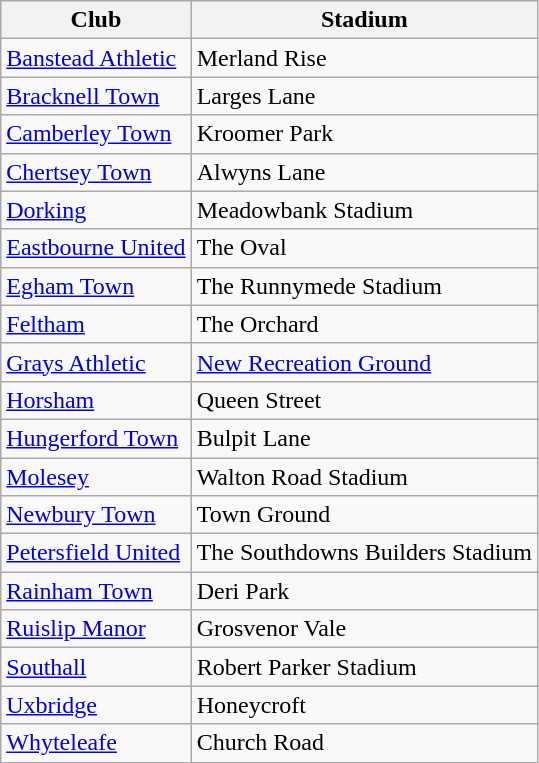<table class="wikitable sortable">
<tr>
<th>Club</th>
<th>Stadium</th>
</tr>
<tr>
<td><a href='#'>Banstead Athletic</a></td>
<td>Merland Rise</td>
</tr>
<tr>
<td><a href='#'>Bracknell Town</a></td>
<td>Larges Lane</td>
</tr>
<tr>
<td><a href='#'>Camberley Town</a></td>
<td>Kroomer Park</td>
</tr>
<tr>
<td><a href='#'>Chertsey Town</a></td>
<td>Alwyns Lane</td>
</tr>
<tr>
<td><a href='#'>Dorking</a></td>
<td>Meadowbank Stadium</td>
</tr>
<tr>
<td><a href='#'>Eastbourne United</a></td>
<td>The Oval</td>
</tr>
<tr>
<td><a href='#'>Egham Town</a></td>
<td>The Runnymede Stadium</td>
</tr>
<tr>
<td><a href='#'>Feltham</a></td>
<td>The Orchard</td>
</tr>
<tr>
<td><a href='#'>Grays Athletic</a></td>
<td><a href='#'>New Recreation Ground</a></td>
</tr>
<tr>
<td><a href='#'>Horsham</a></td>
<td>Queen Street</td>
</tr>
<tr>
<td><a href='#'>Hungerford Town</a></td>
<td>Bulpit Lane</td>
</tr>
<tr>
<td><a href='#'>Molesey</a></td>
<td>Walton Road Stadium</td>
</tr>
<tr>
<td><a href='#'>Newbury Town</a></td>
<td>Town Ground</td>
</tr>
<tr>
<td><a href='#'>Petersfield United</a></td>
<td>The Southdowns Builders Stadium</td>
</tr>
<tr>
<td><a href='#'>Rainham Town</a></td>
<td>Deri Park</td>
</tr>
<tr>
<td><a href='#'>Ruislip Manor</a></td>
<td>Grosvenor Vale</td>
</tr>
<tr>
<td><a href='#'>Southall</a></td>
<td>Robert Parker Stadium</td>
</tr>
<tr>
<td><a href='#'>Uxbridge</a></td>
<td>Honeycroft</td>
</tr>
<tr>
<td><a href='#'>Whyteleafe</a></td>
<td>Church Road</td>
</tr>
</table>
